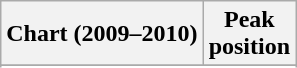<table class="wikitable sortable plainrowheaders" style="text-align:center">
<tr>
<th scope="col">Chart (2009–2010)</th>
<th scope="col">Peak<br>position</th>
</tr>
<tr>
</tr>
<tr>
</tr>
</table>
